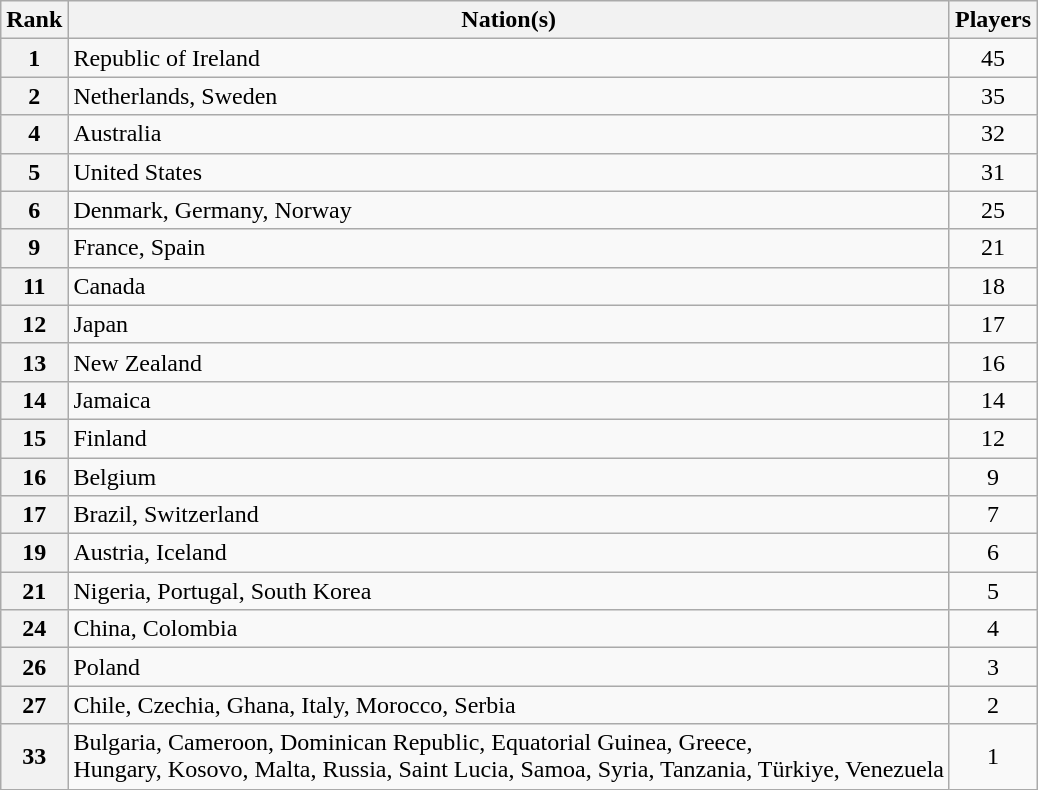<table class="wikitable" style="text-align: center">
<tr>
<th>Rank</th>
<th>Nation(s)</th>
<th>Players</th>
</tr>
<tr>
<th>1</th>
<td style="text-align:left;"> Republic of Ireland</td>
<td>45</td>
</tr>
<tr>
<th>2</th>
<td style="text-align:left;"> Netherlands,  Sweden</td>
<td>35</td>
</tr>
<tr>
<th>4</th>
<td style="text-align:left;"> Australia</td>
<td>32</td>
</tr>
<tr>
<th>5</th>
<td style="text-align:left;"> United States</td>
<td>31</td>
</tr>
<tr>
<th>6</th>
<td style="text-align:left;"> Denmark,  Germany,  Norway</td>
<td>25</td>
</tr>
<tr>
<th>9</th>
<td style="text-align:left;"> France,  Spain</td>
<td>21</td>
</tr>
<tr>
<th>11</th>
<td style="text-align:left;"> Canada</td>
<td>18</td>
</tr>
<tr>
<th>12</th>
<td style="text-align:left;"> Japan</td>
<td>17</td>
</tr>
<tr>
<th>13</th>
<td style="text-align:left;"> New Zealand</td>
<td>16</td>
</tr>
<tr>
<th>14</th>
<td style="text-align:left;"> Jamaica</td>
<td>14</td>
</tr>
<tr>
<th>15</th>
<td style="text-align:left;"> Finland</td>
<td>12</td>
</tr>
<tr>
<th>16</th>
<td style="text-align:left;"> Belgium</td>
<td>9</td>
</tr>
<tr>
<th>17</th>
<td style="text-align:left;"> Brazil,  Switzerland</td>
<td>7</td>
</tr>
<tr>
<th>19</th>
<td style="text-align:left;"> Austria,  Iceland</td>
<td>6</td>
</tr>
<tr>
<th>21</th>
<td style="text-align:left;"> Nigeria,  Portugal,  South Korea</td>
<td>5</td>
</tr>
<tr>
<th>24</th>
<td style="text-align:left;"> China,  Colombia</td>
<td>4</td>
</tr>
<tr>
<th>26</th>
<td style="text-align:left;"> Poland</td>
<td>3</td>
</tr>
<tr>
<th>27</th>
<td style="text-align:left;"> Chile,  Czechia,  Ghana,  Italy,  Morocco,  Serbia</td>
<td>2</td>
</tr>
<tr>
<th>33</th>
<td style="text-align:left;"> Bulgaria,  Cameroon,  Dominican Republic,  Equatorial Guinea,  Greece,<br> Hungary,  Kosovo,  Malta,  Russia,  Saint Lucia,  Samoa,  Syria,  Tanzania,  Türkiye,  Venezuela</td>
<td>1</td>
</tr>
</table>
